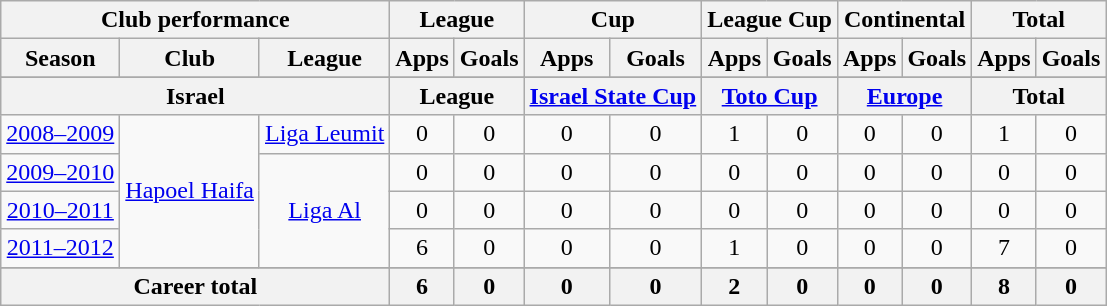<table class="wikitable" style="text-align:center">
<tr>
<th colspan=3>Club performance</th>
<th colspan=2>League</th>
<th colspan=2>Cup</th>
<th colspan=2>League Cup</th>
<th colspan=2>Continental</th>
<th colspan=2>Total</th>
</tr>
<tr>
<th>Season</th>
<th>Club</th>
<th>League</th>
<th>Apps</th>
<th>Goals</th>
<th>Apps</th>
<th>Goals</th>
<th>Apps</th>
<th>Goals</th>
<th>Apps</th>
<th>Goals</th>
<th>Apps</th>
<th>Goals</th>
</tr>
<tr>
</tr>
<tr>
<th colspan=3>Israel</th>
<th colspan=2>League</th>
<th colspan=2><a href='#'>Israel State Cup</a></th>
<th colspan=2><a href='#'>Toto Cup</a></th>
<th colspan=2><a href='#'>Europe</a></th>
<th colspan=2>Total</th>
</tr>
<tr>
<td><a href='#'>2008–2009</a></td>
<td rowspan="4"><a href='#'>Hapoel Haifa</a></td>
<td><a href='#'>Liga Leumit</a></td>
<td>0</td>
<td>0</td>
<td>0</td>
<td>0</td>
<td>1</td>
<td>0</td>
<td>0</td>
<td>0</td>
<td>1</td>
<td>0</td>
</tr>
<tr>
<td><a href='#'>2009–2010</a></td>
<td rowspan="3"><a href='#'>Liga Al</a></td>
<td>0</td>
<td>0</td>
<td>0</td>
<td>0</td>
<td>0</td>
<td>0</td>
<td>0</td>
<td>0</td>
<td>0</td>
<td>0</td>
</tr>
<tr>
<td><a href='#'>2010–2011</a></td>
<td>0</td>
<td>0</td>
<td>0</td>
<td>0</td>
<td>0</td>
<td>0</td>
<td>0</td>
<td>0</td>
<td>0</td>
<td>0</td>
</tr>
<tr>
<td><a href='#'>2011–2012</a></td>
<td>6</td>
<td>0</td>
<td>0</td>
<td>0</td>
<td>1</td>
<td>0</td>
<td>0</td>
<td>0</td>
<td>7</td>
<td>0</td>
</tr>
<tr>
</tr>
<tr>
<th colspan=3>Career total</th>
<th>6</th>
<th>0</th>
<th>0</th>
<th>0</th>
<th>2</th>
<th>0</th>
<th>0</th>
<th>0</th>
<th>8</th>
<th>0</th>
</tr>
</table>
